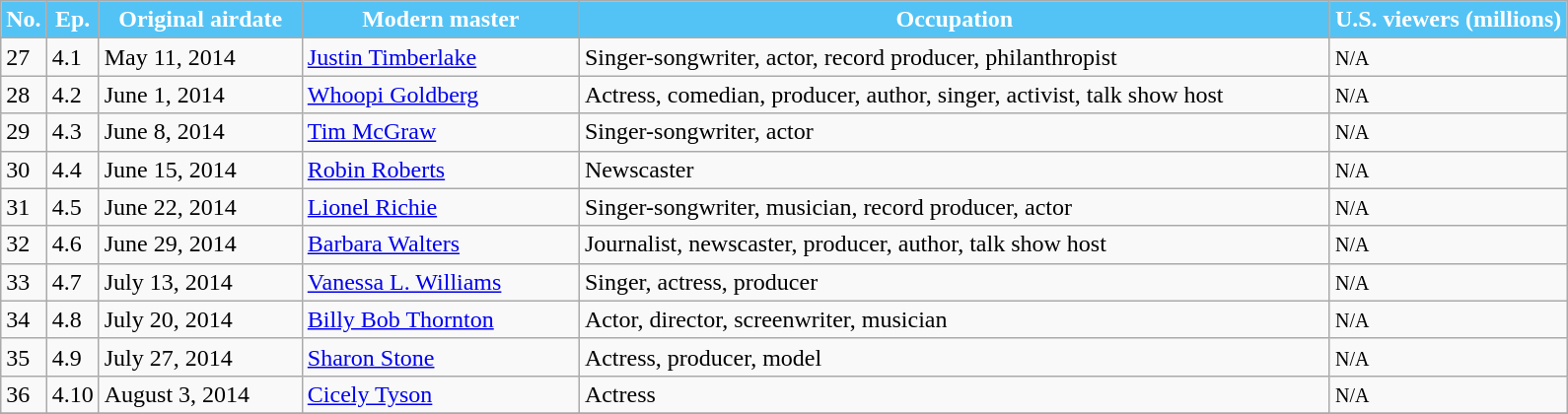<table class="wikitable">
<tr style="color:white">
<th style="background:#53c3f5; width:20px;">No.</th>
<th style="background:#53c3f5; width:20px;">Ep.</th>
<th style="background:#53c3f5; width:130px;">Original airdate</th>
<th style="background:#53c3f5; width:180px;">Modern master</th>
<th style="background:#53c3f5; width:500px;">Occupation</th>
<th style="background:#53c3f5;">U.S. viewers (millions)</th>
</tr>
<tr>
<td>27</td>
<td>4.1</td>
<td>May 11, 2014</td>
<td><a href='#'>Justin Timberlake</a></td>
<td>Singer-songwriter, actor, record producer, philanthropist</td>
<td><span><small>N/A</small></span></td>
</tr>
<tr>
<td>28</td>
<td>4.2</td>
<td>June 1, 2014</td>
<td><a href='#'>Whoopi Goldberg</a></td>
<td>Actress, comedian, producer, author, singer, activist, talk show host</td>
<td><span><small>N/A</small></span></td>
</tr>
<tr>
<td>29</td>
<td>4.3</td>
<td>June 8, 2014</td>
<td><a href='#'>Tim McGraw</a></td>
<td>Singer-songwriter, actor</td>
<td><span><small>N/A</small></span></td>
</tr>
<tr>
<td>30</td>
<td>4.4</td>
<td>June 15, 2014</td>
<td><a href='#'>Robin Roberts</a></td>
<td>Newscaster</td>
<td><span><small>N/A</small></span></td>
</tr>
<tr>
<td>31</td>
<td>4.5</td>
<td>June 22, 2014</td>
<td><a href='#'>Lionel Richie</a></td>
<td>Singer-songwriter, musician, record producer, actor</td>
<td><span><small>N/A</small></span></td>
</tr>
<tr>
<td>32</td>
<td>4.6</td>
<td>June 29, 2014</td>
<td><a href='#'>Barbara Walters</a></td>
<td>Journalist, newscaster, producer, author, talk show host</td>
<td><span><small>N/A</small></span></td>
</tr>
<tr>
<td>33</td>
<td>4.7</td>
<td>July 13, 2014</td>
<td><a href='#'>Vanessa L. Williams</a></td>
<td>Singer, actress, producer</td>
<td><span><small>N/A</small></span></td>
</tr>
<tr>
<td>34</td>
<td>4.8</td>
<td>July 20, 2014</td>
<td><a href='#'>Billy Bob Thornton</a></td>
<td>Actor, director, screenwriter, musician</td>
<td><span><small>N/A</small></span></td>
</tr>
<tr>
<td>35</td>
<td>4.9</td>
<td>July 27, 2014</td>
<td><a href='#'>Sharon Stone</a></td>
<td>Actress, producer, model</td>
<td><span><small>N/A</small></span></td>
</tr>
<tr>
<td>36</td>
<td>4.10</td>
<td>August 3, 2014</td>
<td><a href='#'>Cicely Tyson</a></td>
<td>Actress</td>
<td><span><small>N/A</small></span></td>
</tr>
<tr>
</tr>
</table>
